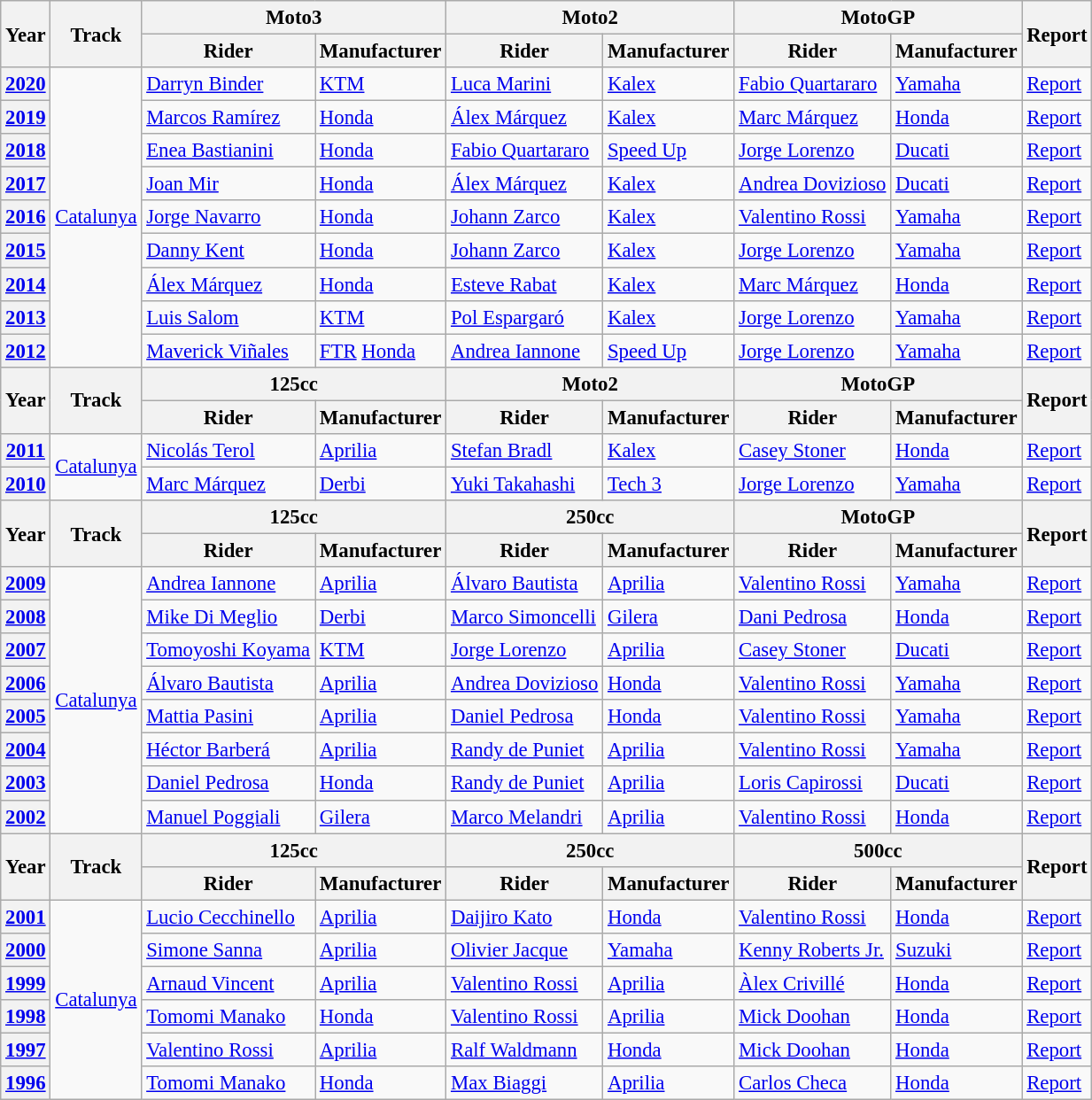<table class="wikitable" style="font-size: 95%;">
<tr>
<th rowspan=2>Year</th>
<th rowspan=2>Track</th>
<th colspan=2>Moto3</th>
<th colspan=2>Moto2</th>
<th colspan=2>MotoGP</th>
<th rowspan=2>Report</th>
</tr>
<tr>
<th>Rider</th>
<th>Manufacturer</th>
<th>Rider</th>
<th>Manufacturer</th>
<th>Rider</th>
<th>Manufacturer</th>
</tr>
<tr>
<th><a href='#'>2020</a></th>
<td rowspan="9"><a href='#'>Catalunya</a></td>
<td> <a href='#'>Darryn Binder</a></td>
<td><a href='#'>KTM</a></td>
<td> <a href='#'>Luca Marini</a></td>
<td><a href='#'>Kalex</a></td>
<td> <a href='#'>Fabio Quartararo</a></td>
<td><a href='#'>Yamaha</a></td>
<td><a href='#'>Report</a></td>
</tr>
<tr>
<th><a href='#'>2019</a></th>
<td> <a href='#'>Marcos Ramírez</a></td>
<td><a href='#'>Honda</a></td>
<td> <a href='#'>Álex Márquez</a></td>
<td><a href='#'>Kalex</a></td>
<td> <a href='#'>Marc Márquez</a></td>
<td><a href='#'>Honda</a></td>
<td><a href='#'>Report</a></td>
</tr>
<tr>
<th><a href='#'>2018</a></th>
<td> <a href='#'>Enea Bastianini</a></td>
<td><a href='#'>Honda</a></td>
<td> <a href='#'>Fabio Quartararo</a></td>
<td><a href='#'>Speed Up</a></td>
<td> <a href='#'>Jorge Lorenzo</a></td>
<td><a href='#'>Ducati</a></td>
<td><a href='#'>Report</a></td>
</tr>
<tr>
<th><a href='#'>2017</a></th>
<td> <a href='#'>Joan Mir</a></td>
<td><a href='#'>Honda</a></td>
<td> <a href='#'>Álex Márquez</a></td>
<td><a href='#'>Kalex</a></td>
<td> <a href='#'>Andrea Dovizioso</a></td>
<td><a href='#'>Ducati</a></td>
<td><a href='#'>Report</a></td>
</tr>
<tr>
<th><a href='#'>2016</a></th>
<td> <a href='#'>Jorge Navarro</a></td>
<td><a href='#'>Honda</a></td>
<td> <a href='#'>Johann Zarco</a></td>
<td><a href='#'>Kalex</a></td>
<td> <a href='#'>Valentino Rossi</a></td>
<td><a href='#'>Yamaha</a></td>
<td><a href='#'>Report</a></td>
</tr>
<tr>
<th><a href='#'>2015</a></th>
<td> <a href='#'>Danny Kent</a></td>
<td><a href='#'>Honda</a></td>
<td> <a href='#'>Johann Zarco</a></td>
<td><a href='#'>Kalex</a></td>
<td> <a href='#'>Jorge Lorenzo</a></td>
<td><a href='#'>Yamaha</a></td>
<td><a href='#'>Report</a></td>
</tr>
<tr>
<th><a href='#'>2014</a></th>
<td> <a href='#'>Álex Márquez</a></td>
<td><a href='#'>Honda</a></td>
<td> <a href='#'>Esteve Rabat</a></td>
<td><a href='#'>Kalex</a></td>
<td> <a href='#'>Marc Márquez</a></td>
<td><a href='#'>Honda</a></td>
<td><a href='#'>Report</a></td>
</tr>
<tr>
<th><a href='#'>2013</a></th>
<td> <a href='#'>Luis Salom</a></td>
<td><a href='#'>KTM</a></td>
<td> <a href='#'>Pol Espargaró</a></td>
<td><a href='#'>Kalex</a></td>
<td> <a href='#'>Jorge Lorenzo</a></td>
<td><a href='#'>Yamaha</a></td>
<td><a href='#'>Report</a></td>
</tr>
<tr>
<th><a href='#'>2012</a></th>
<td> <a href='#'>Maverick Viñales</a></td>
<td><a href='#'>FTR</a> <a href='#'>Honda</a></td>
<td> <a href='#'>Andrea Iannone</a></td>
<td><a href='#'>Speed Up</a></td>
<td> <a href='#'>Jorge Lorenzo</a></td>
<td><a href='#'>Yamaha</a></td>
<td><a href='#'>Report</a></td>
</tr>
<tr>
<th rowspan=2>Year</th>
<th rowspan=2>Track</th>
<th colspan=2>125cc</th>
<th colspan=2>Moto2</th>
<th colspan=2>MotoGP</th>
<th rowspan=2>Report</th>
</tr>
<tr>
<th>Rider</th>
<th>Manufacturer</th>
<th>Rider</th>
<th>Manufacturer</th>
<th>Rider</th>
<th>Manufacturer</th>
</tr>
<tr>
<th><a href='#'>2011</a></th>
<td rowspan="2"><a href='#'>Catalunya</a></td>
<td> <a href='#'>Nicolás Terol</a></td>
<td><a href='#'>Aprilia</a></td>
<td> <a href='#'>Stefan Bradl</a></td>
<td><a href='#'>Kalex</a></td>
<td> <a href='#'>Casey Stoner</a></td>
<td><a href='#'>Honda</a></td>
<td><a href='#'>Report</a></td>
</tr>
<tr>
<th><a href='#'>2010</a></th>
<td> <a href='#'>Marc Márquez</a></td>
<td><a href='#'>Derbi</a></td>
<td> <a href='#'>Yuki Takahashi</a></td>
<td><a href='#'>Tech 3</a></td>
<td> <a href='#'>Jorge Lorenzo</a></td>
<td><a href='#'>Yamaha</a></td>
<td><a href='#'>Report</a></td>
</tr>
<tr>
<th rowspan=2>Year</th>
<th rowspan=2>Track</th>
<th colspan=2>125cc</th>
<th colspan=2>250cc</th>
<th colspan=2>MotoGP</th>
<th rowspan=2>Report</th>
</tr>
<tr>
<th>Rider</th>
<th>Manufacturer</th>
<th>Rider</th>
<th>Manufacturer</th>
<th>Rider</th>
<th>Manufacturer</th>
</tr>
<tr>
<th><a href='#'>2009</a></th>
<td rowspan="8"><a href='#'>Catalunya</a></td>
<td> <a href='#'>Andrea Iannone</a></td>
<td><a href='#'>Aprilia</a></td>
<td> <a href='#'>Álvaro Bautista</a></td>
<td><a href='#'>Aprilia</a></td>
<td> <a href='#'>Valentino Rossi</a></td>
<td><a href='#'>Yamaha</a></td>
<td><a href='#'>Report</a></td>
</tr>
<tr>
<th><a href='#'>2008</a></th>
<td> <a href='#'>Mike Di Meglio</a></td>
<td><a href='#'>Derbi</a></td>
<td> <a href='#'>Marco Simoncelli</a></td>
<td><a href='#'>Gilera</a></td>
<td> <a href='#'>Dani Pedrosa</a></td>
<td><a href='#'>Honda</a></td>
<td><a href='#'>Report</a></td>
</tr>
<tr>
<th><a href='#'>2007</a></th>
<td> <a href='#'>Tomoyoshi Koyama</a></td>
<td><a href='#'>KTM</a></td>
<td> <a href='#'>Jorge Lorenzo</a></td>
<td><a href='#'>Aprilia</a></td>
<td> <a href='#'>Casey Stoner</a></td>
<td><a href='#'>Ducati</a></td>
<td><a href='#'>Report</a></td>
</tr>
<tr>
<th><a href='#'>2006</a></th>
<td> <a href='#'>Álvaro Bautista</a></td>
<td><a href='#'>Aprilia</a></td>
<td> <a href='#'>Andrea Dovizioso</a></td>
<td><a href='#'>Honda</a></td>
<td> <a href='#'>Valentino Rossi</a></td>
<td><a href='#'>Yamaha</a></td>
<td><a href='#'>Report</a></td>
</tr>
<tr>
<th><a href='#'>2005</a></th>
<td> <a href='#'>Mattia Pasini</a></td>
<td><a href='#'>Aprilia</a></td>
<td> <a href='#'>Daniel Pedrosa</a></td>
<td><a href='#'>Honda</a></td>
<td> <a href='#'>Valentino Rossi</a></td>
<td><a href='#'>Yamaha</a></td>
<td><a href='#'>Report</a></td>
</tr>
<tr>
<th><a href='#'>2004</a></th>
<td> <a href='#'>Héctor Barberá</a></td>
<td><a href='#'>Aprilia</a></td>
<td> <a href='#'>Randy de Puniet</a></td>
<td><a href='#'>Aprilia</a></td>
<td> <a href='#'>Valentino Rossi</a></td>
<td><a href='#'>Yamaha</a></td>
<td><a href='#'>Report</a></td>
</tr>
<tr>
<th><a href='#'>2003</a></th>
<td> <a href='#'>Daniel Pedrosa</a></td>
<td><a href='#'>Honda</a></td>
<td> <a href='#'>Randy de Puniet</a></td>
<td><a href='#'>Aprilia</a></td>
<td> <a href='#'>Loris Capirossi</a></td>
<td><a href='#'>Ducati</a></td>
<td><a href='#'>Report</a></td>
</tr>
<tr>
<th><a href='#'>2002</a></th>
<td> <a href='#'>Manuel Poggiali</a></td>
<td><a href='#'>Gilera</a></td>
<td> <a href='#'>Marco Melandri</a></td>
<td><a href='#'>Aprilia</a></td>
<td> <a href='#'>Valentino Rossi</a></td>
<td><a href='#'>Honda</a></td>
<td><a href='#'>Report</a></td>
</tr>
<tr>
<th rowspan=2>Year</th>
<th rowspan=2>Track</th>
<th colspan=2>125cc</th>
<th colspan=2>250cc</th>
<th colspan=2>500cc</th>
<th rowspan=2>Report</th>
</tr>
<tr>
<th>Rider</th>
<th>Manufacturer</th>
<th>Rider</th>
<th>Manufacturer</th>
<th>Rider</th>
<th>Manufacturer</th>
</tr>
<tr>
<th><a href='#'>2001</a></th>
<td rowspan="6"><a href='#'>Catalunya</a></td>
<td> <a href='#'>Lucio Cecchinello</a></td>
<td><a href='#'>Aprilia</a></td>
<td> <a href='#'>Daijiro Kato</a></td>
<td><a href='#'>Honda</a></td>
<td> <a href='#'>Valentino Rossi</a></td>
<td><a href='#'>Honda</a></td>
<td><a href='#'>Report</a></td>
</tr>
<tr>
<th><a href='#'>2000</a></th>
<td> <a href='#'>Simone Sanna</a></td>
<td><a href='#'>Aprilia</a></td>
<td> <a href='#'>Olivier Jacque</a></td>
<td><a href='#'>Yamaha</a></td>
<td> <a href='#'>Kenny Roberts Jr.</a></td>
<td><a href='#'>Suzuki</a></td>
<td><a href='#'>Report</a></td>
</tr>
<tr>
<th><a href='#'>1999</a></th>
<td> <a href='#'>Arnaud Vincent</a></td>
<td><a href='#'>Aprilia</a></td>
<td> <a href='#'>Valentino Rossi</a></td>
<td><a href='#'>Aprilia</a></td>
<td> <a href='#'>Àlex Crivillé</a></td>
<td><a href='#'>Honda</a></td>
<td><a href='#'>Report</a></td>
</tr>
<tr>
<th><a href='#'>1998</a></th>
<td> <a href='#'>Tomomi Manako</a></td>
<td><a href='#'>Honda</a></td>
<td> <a href='#'>Valentino Rossi</a></td>
<td><a href='#'>Aprilia</a></td>
<td> <a href='#'>Mick Doohan</a></td>
<td><a href='#'>Honda</a></td>
<td><a href='#'>Report</a></td>
</tr>
<tr>
<th><a href='#'>1997</a></th>
<td> <a href='#'>Valentino Rossi</a></td>
<td><a href='#'>Aprilia</a></td>
<td> <a href='#'>Ralf Waldmann</a></td>
<td><a href='#'>Honda</a></td>
<td> <a href='#'>Mick Doohan</a></td>
<td><a href='#'>Honda</a></td>
<td><a href='#'>Report</a></td>
</tr>
<tr>
<th><a href='#'>1996</a></th>
<td> <a href='#'>Tomomi Manako</a></td>
<td><a href='#'>Honda</a></td>
<td> <a href='#'>Max Biaggi</a></td>
<td><a href='#'>Aprilia</a></td>
<td> <a href='#'>Carlos Checa</a></td>
<td><a href='#'>Honda</a></td>
<td><a href='#'>Report</a></td>
</tr>
</table>
